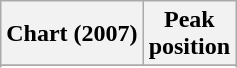<table class="wikitable sortable">
<tr>
<th align="left">Chart (2007)</th>
<th align="center">Peak<br>position</th>
</tr>
<tr>
</tr>
<tr>
</tr>
<tr>
</tr>
<tr>
</tr>
</table>
